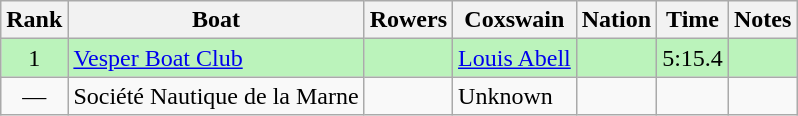<table class="wikitable sortable" style="text-align:center">
<tr>
<th>Rank</th>
<th>Boat</th>
<th>Rowers</th>
<th>Coxswain</th>
<th>Nation</th>
<th>Time</th>
<th>Notes</th>
</tr>
<tr bgcolor=bbf3bb>
<td>1</td>
<td align=left><a href='#'>Vesper Boat Club</a></td>
<td align=left></td>
<td align=left><a href='#'>Louis Abell</a></td>
<td align=left></td>
<td>5:15.4</td>
<td></td>
</tr>
<tr>
<td data-sort-value=2>—</td>
<td align=left>Société Nautique de la Marne</td>
<td align=left></td>
<td align=left>Unknown</td>
<td align=left></td>
<td data-sort-value=9:99.9></td>
<td></td>
</tr>
</table>
